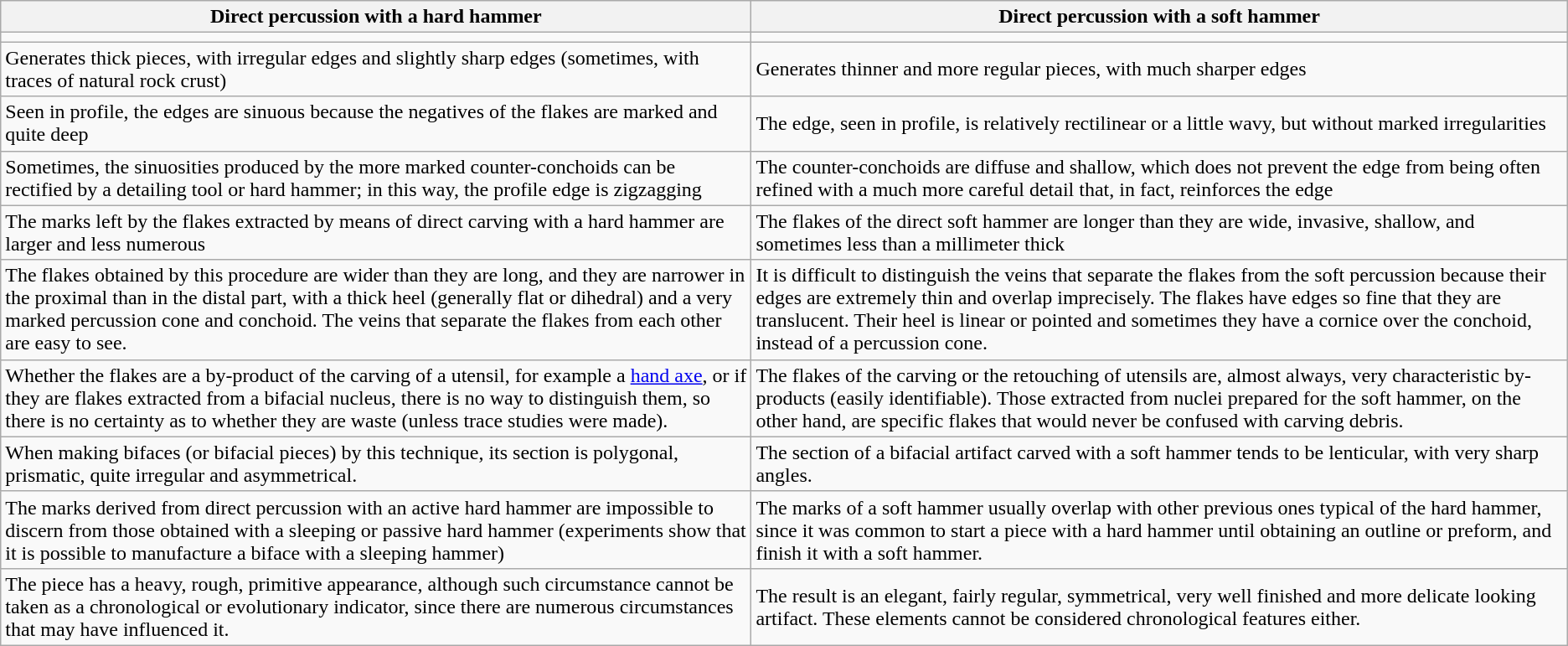<table class=wikitable>
<tr>
<th>Direct percussion with a hard hammer</th>
<th>Direct percussion with a soft hammer</th>
</tr>
<tr>
<td style="text-align:center;"></td>
<td style="text-align:center;"></td>
</tr>
<tr>
<td>Generates thick pieces, with irregular edges and slightly sharp edges (sometimes, with traces of natural rock crust)</td>
<td>Generates thinner and more regular pieces, with much sharper edges</td>
</tr>
<tr>
<td>Seen in profile, the edges are sinuous because the negatives of the flakes are marked and quite deep</td>
<td>The edge, seen in profile, is relatively rectilinear or a little wavy, but without marked irregularities</td>
</tr>
<tr>
<td>Sometimes, the sinuosities produced by the more marked counter-conchoids can be rectified by a detailing tool or hard hammer; in this way, the profile edge is zigzagging</td>
<td>The counter-conchoids are diffuse and shallow, which does not prevent the edge from being often refined with a much more careful detail that, in fact, reinforces the edge</td>
</tr>
<tr>
<td>The marks left by the flakes extracted by means of direct carving with a hard hammer are larger and less numerous</td>
<td>The flakes of the direct soft hammer are longer than they are wide, invasive, shallow, and sometimes less than a millimeter thick</td>
</tr>
<tr>
<td>The flakes obtained by this procedure are wider than they are long, and they are narrower in the proximal than in the distal part, with a thick heel (generally flat or dihedral) and a very marked percussion cone and conchoid. The veins that separate the flakes from each other are easy to see.</td>
<td>It is difficult to distinguish the veins that separate the flakes from the soft percussion because their edges are extremely thin and overlap imprecisely. The flakes have edges so fine that they are translucent. Their heel is linear or pointed and sometimes they have a cornice over the conchoid, instead of a percussion cone.</td>
</tr>
<tr>
<td>Whether the flakes are a by-product of the carving of a utensil, for example a <a href='#'>hand axe</a>, or if they are flakes extracted from a bifacial nucleus, there is no way to distinguish them, so there is no certainty as to whether they are waste (unless trace studies were made).</td>
<td>The flakes of the carving or the retouching of utensils are, almost always, very characteristic by-products (easily identifiable). Those extracted from nuclei prepared for the soft hammer, on the other hand, are specific flakes that would never be confused with carving debris.</td>
</tr>
<tr>
<td>When making bifaces (or bifacial pieces) by this technique, its section is polygonal, prismatic, quite irregular and asymmetrical.</td>
<td>The section of a bifacial artifact carved with a soft hammer tends to be lenticular, with very sharp angles.</td>
</tr>
<tr>
<td>The marks derived from direct percussion with an active hard hammer are impossible to discern from those obtained with a sleeping or passive hard hammer (experiments show that it is possible to manufacture a biface with a sleeping hammer)</td>
<td>The marks of a soft hammer usually overlap with other previous ones typical of the hard hammer, since it was common to start a piece with a hard hammer until obtaining an outline or preform, and finish it with a soft hammer.</td>
</tr>
<tr>
<td>The piece has a heavy, rough, primitive appearance, although such circumstance cannot be taken as a chronological or evolutionary indicator, since there are numerous circumstances that may have influenced it.</td>
<td>The result is an elegant, fairly regular, symmetrical, very well finished and more delicate looking artifact. These elements cannot be considered chronological features either.</td>
</tr>
</table>
